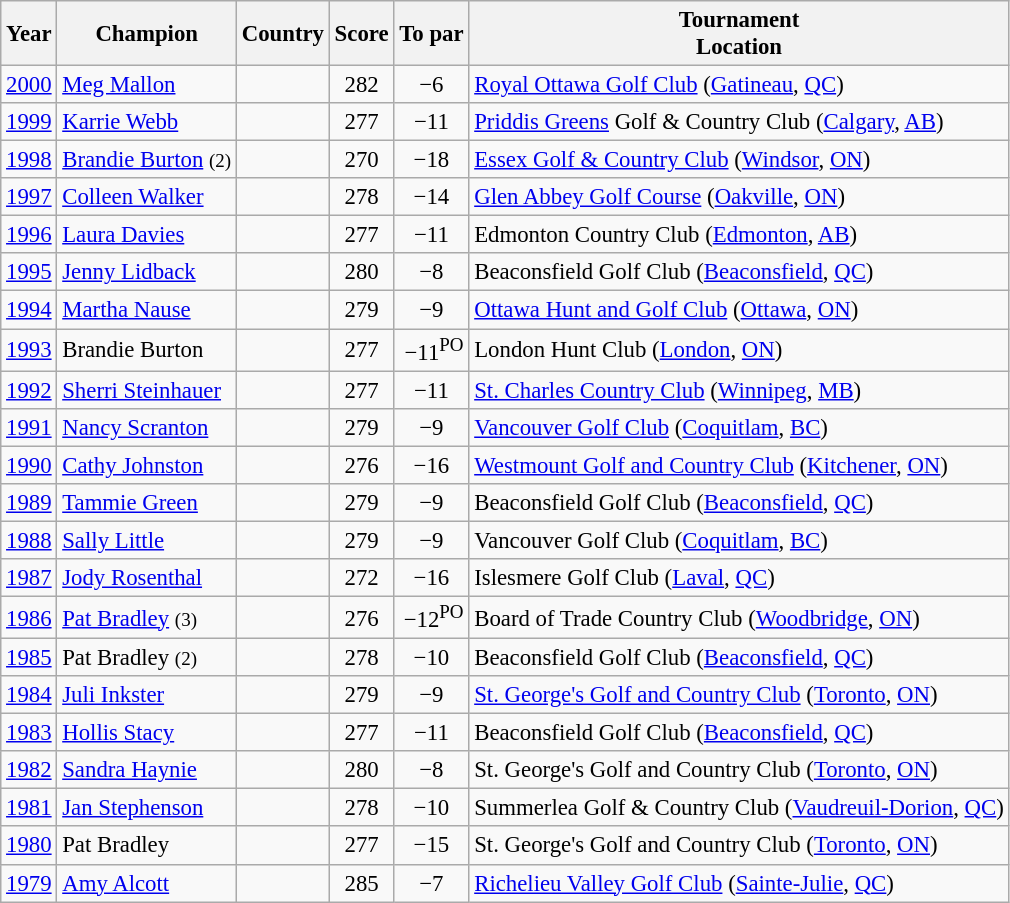<table class="wikitable" style="font-size:95%">
<tr>
<th>Year</th>
<th>Champion</th>
<th>Country</th>
<th>Score</th>
<th>To par</th>
<th>Tournament<br>Location</th>
</tr>
<tr>
<td><a href='#'>2000</a></td>
<td><a href='#'>Meg Mallon</a></td>
<td></td>
<td align=center>282</td>
<td align=center>−6</td>
<td><a href='#'>Royal Ottawa Golf Club</a> (<a href='#'>Gatineau</a>, <a href='#'>QC</a>)</td>
</tr>
<tr>
<td><a href='#'>1999</a></td>
<td><a href='#'>Karrie Webb</a></td>
<td></td>
<td align=center>277</td>
<td align=center>−11</td>
<td><a href='#'>Priddis Greens</a> Golf & Country Club (<a href='#'>Calgary</a>, <a href='#'>AB</a>)</td>
</tr>
<tr>
<td><a href='#'>1998</a></td>
<td><a href='#'>Brandie Burton</a> <small>(2)</small></td>
<td></td>
<td align=center>270</td>
<td align=center>−18</td>
<td><a href='#'>Essex Golf & Country Club</a> (<a href='#'>Windsor</a>, <a href='#'>ON</a>)</td>
</tr>
<tr>
<td><a href='#'>1997</a></td>
<td><a href='#'>Colleen Walker</a></td>
<td></td>
<td align=center>278</td>
<td align=center>−14</td>
<td><a href='#'>Glen Abbey Golf Course</a> (<a href='#'>Oakville</a>, <a href='#'>ON</a>)</td>
</tr>
<tr>
<td><a href='#'>1996</a></td>
<td><a href='#'>Laura Davies</a></td>
<td></td>
<td align=center>277</td>
<td align=center>−11</td>
<td>Edmonton Country Club (<a href='#'>Edmonton</a>, <a href='#'>AB</a>)</td>
</tr>
<tr>
<td><a href='#'>1995</a></td>
<td><a href='#'>Jenny Lidback</a></td>
<td><br></td>
<td align=center>280</td>
<td align=center>−8</td>
<td>Beaconsfield Golf Club (<a href='#'>Beaconsfield</a>, <a href='#'>QC</a>)</td>
</tr>
<tr>
<td><a href='#'>1994</a></td>
<td><a href='#'>Martha Nause</a></td>
<td></td>
<td align=center>279</td>
<td align=center>−9</td>
<td><a href='#'>Ottawa Hunt and Golf Club</a> (<a href='#'>Ottawa</a>, <a href='#'>ON</a>)</td>
</tr>
<tr>
<td><a href='#'>1993</a></td>
<td>Brandie Burton</td>
<td></td>
<td align=center>277</td>
<td align=right>−11<sup>PO</sup></td>
<td>London Hunt Club (<a href='#'>London</a>, <a href='#'>ON</a>)</td>
</tr>
<tr>
<td><a href='#'>1992</a></td>
<td><a href='#'>Sherri Steinhauer</a></td>
<td></td>
<td align=center>277</td>
<td align=center>−11</td>
<td><a href='#'>St. Charles Country Club</a> (<a href='#'>Winnipeg</a>, <a href='#'>MB</a>)</td>
</tr>
<tr>
<td><a href='#'>1991</a></td>
<td><a href='#'>Nancy Scranton</a></td>
<td></td>
<td align=center>279</td>
<td align=center>−9</td>
<td><a href='#'>Vancouver Golf Club</a> (<a href='#'>Coquitlam</a>, <a href='#'>BC</a>)</td>
</tr>
<tr>
<td><a href='#'>1990</a></td>
<td><a href='#'>Cathy Johnston</a></td>
<td></td>
<td align=center>276</td>
<td align=center>−16</td>
<td><a href='#'>Westmount Golf and Country Club</a> (<a href='#'>Kitchener</a>, <a href='#'>ON</a>)</td>
</tr>
<tr>
<td><a href='#'>1989</a></td>
<td><a href='#'>Tammie Green</a></td>
<td></td>
<td align=center>279</td>
<td align=center>−9</td>
<td>Beaconsfield Golf Club (<a href='#'>Beaconsfield</a>, <a href='#'>QC</a>)</td>
</tr>
<tr>
<td><a href='#'>1988</a></td>
<td><a href='#'>Sally Little</a></td>
<td></td>
<td align=center>279</td>
<td align=center>−9</td>
<td>Vancouver Golf Club (<a href='#'>Coquitlam</a>, <a href='#'>BC</a>)</td>
</tr>
<tr>
<td><a href='#'>1987</a></td>
<td><a href='#'>Jody Rosenthal</a></td>
<td></td>
<td align=center>272</td>
<td align=center>−16</td>
<td>Islesmere Golf Club (<a href='#'>Laval</a>, <a href='#'>QC</a>)</td>
</tr>
<tr>
<td><a href='#'>1986</a></td>
<td><a href='#'>Pat Bradley</a> <small>(3)</small></td>
<td></td>
<td align=center>276</td>
<td align=right>−12<sup>PO</sup></td>
<td>Board of Trade Country Club (<a href='#'>Woodbridge</a>, <a href='#'>ON</a>)</td>
</tr>
<tr>
<td><a href='#'>1985</a></td>
<td>Pat Bradley <small>(2)</small></td>
<td></td>
<td align=center>278</td>
<td align=center>−10</td>
<td>Beaconsfield Golf Club (<a href='#'>Beaconsfield</a>, <a href='#'>QC</a>)</td>
</tr>
<tr>
<td><a href='#'>1984</a></td>
<td><a href='#'>Juli Inkster</a></td>
<td></td>
<td align=center>279</td>
<td align=center>−9</td>
<td><a href='#'>St. George's Golf and Country Club</a> (<a href='#'>Toronto</a>, <a href='#'>ON</a>)</td>
</tr>
<tr>
<td><a href='#'>1983</a></td>
<td><a href='#'>Hollis Stacy</a></td>
<td></td>
<td align=center>277</td>
<td align=center>−11</td>
<td>Beaconsfield Golf Club (<a href='#'>Beaconsfield</a>, <a href='#'>QC</a>)</td>
</tr>
<tr>
<td><a href='#'>1982</a></td>
<td><a href='#'>Sandra Haynie</a></td>
<td></td>
<td align=center>280</td>
<td align=center>−8</td>
<td>St. George's Golf and Country Club (<a href='#'>Toronto</a>, <a href='#'>ON</a>)</td>
</tr>
<tr>
<td><a href='#'>1981</a></td>
<td><a href='#'>Jan Stephenson</a></td>
<td></td>
<td align=center>278</td>
<td align=center>−10</td>
<td>Summerlea Golf & Country Club (<a href='#'>Vaudreuil-Dorion</a>, <a href='#'>QC</a>)</td>
</tr>
<tr>
<td><a href='#'>1980</a></td>
<td>Pat Bradley</td>
<td></td>
<td align=center>277</td>
<td align=center>−15</td>
<td>St. George's Golf and Country Club (<a href='#'>Toronto</a>, <a href='#'>ON</a>)</td>
</tr>
<tr>
<td><a href='#'>1979</a></td>
<td><a href='#'>Amy Alcott</a></td>
<td></td>
<td align=center>285</td>
<td align=center>−7</td>
<td><a href='#'>Richelieu Valley Golf Club</a> (<a href='#'>Sainte-Julie</a>, <a href='#'>QC</a>)</td>
</tr>
</table>
